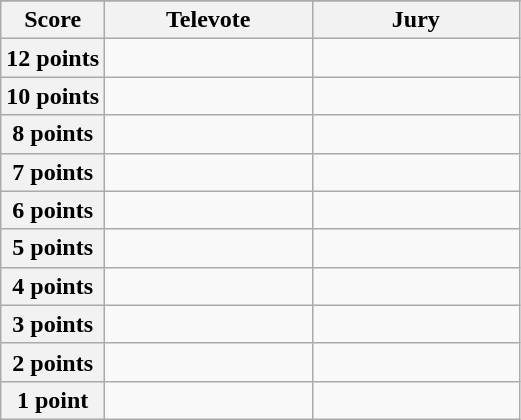<table class="wikitable">
<tr>
</tr>
<tr>
<th scope="col" width="20%">Score</th>
<th scope="col" width="40%">Televote</th>
<th scope="col" width="40%">Jury</th>
</tr>
<tr>
<th scope="row">12 points</th>
<td></td>
<td></td>
</tr>
<tr>
<th scope="row">10 points</th>
<td></td>
<td></td>
</tr>
<tr>
<th scope="row">8 points</th>
<td></td>
<td></td>
</tr>
<tr>
<th scope="row">7 points</th>
<td></td>
<td></td>
</tr>
<tr>
<th scope="row">6 points</th>
<td></td>
<td></td>
</tr>
<tr>
<th scope="row">5 points</th>
<td></td>
<td></td>
</tr>
<tr>
<th scope="row">4 points</th>
<td></td>
<td></td>
</tr>
<tr>
<th scope="row">3 points</th>
<td></td>
<td></td>
</tr>
<tr>
<th scope="row">2 points</th>
<td></td>
<td></td>
</tr>
<tr>
<th scope="row">1 point</th>
<td></td>
<td></td>
</tr>
</table>
